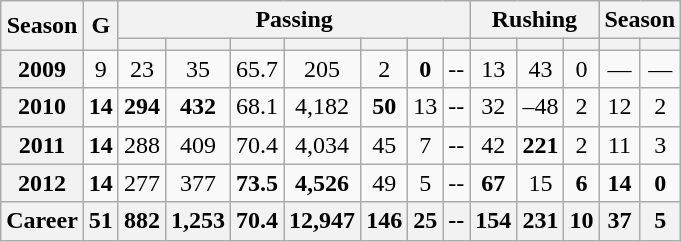<table class=wikitable style="text-align:center;">
<tr>
<th rowspan="2">Season</th>
<th rowspan="2">G</th>
<th colspan="7">Passing</th>
<th colspan="3">Rushing</th>
<th colspan="2">Season</th>
</tr>
<tr>
<th></th>
<th></th>
<th></th>
<th></th>
<th></th>
<th></th>
<th></th>
<th></th>
<th></th>
<th></th>
<th></th>
<th></th>
</tr>
<tr>
<th>2009</th>
<td>9</td>
<td>23</td>
<td>35</td>
<td>65.7</td>
<td>205</td>
<td>2</td>
<td><strong>0</strong></td>
<td>--</td>
<td>13</td>
<td>43</td>
<td>0</td>
<td>—</td>
<td>—</td>
</tr>
<tr>
<th>2010</th>
<td><strong>14</strong></td>
<td><strong>294</strong></td>
<td><strong>432</strong></td>
<td>68.1</td>
<td>4,182</td>
<td><strong>50</strong></td>
<td>13</td>
<td>--</td>
<td>32</td>
<td>–48</td>
<td>2</td>
<td>12</td>
<td>2</td>
</tr>
<tr>
<th>2011</th>
<td><strong>14</strong></td>
<td>288</td>
<td>409</td>
<td>70.4</td>
<td>4,034</td>
<td>45</td>
<td>7</td>
<td>--</td>
<td>42</td>
<td><strong>221</strong></td>
<td>2</td>
<td>11</td>
<td>3</td>
</tr>
<tr>
<th>2012</th>
<td><strong>14</strong></td>
<td>277</td>
<td>377</td>
<td><strong>73.5</strong></td>
<td><strong>4,526</strong></td>
<td>49</td>
<td>5</td>
<td>--</td>
<td><strong>67</strong></td>
<td>15</td>
<td><strong>6</strong></td>
<td><strong>14</strong></td>
<td><strong>0</strong></td>
</tr>
<tr>
<th>Career</th>
<th>51</th>
<th>882</th>
<th>1,253</th>
<th>70.4</th>
<th>12,947</th>
<th>146</th>
<th>25</th>
<th>--</th>
<th>154</th>
<th>231</th>
<th>10</th>
<th>37</th>
<th>5</th>
</tr>
</table>
